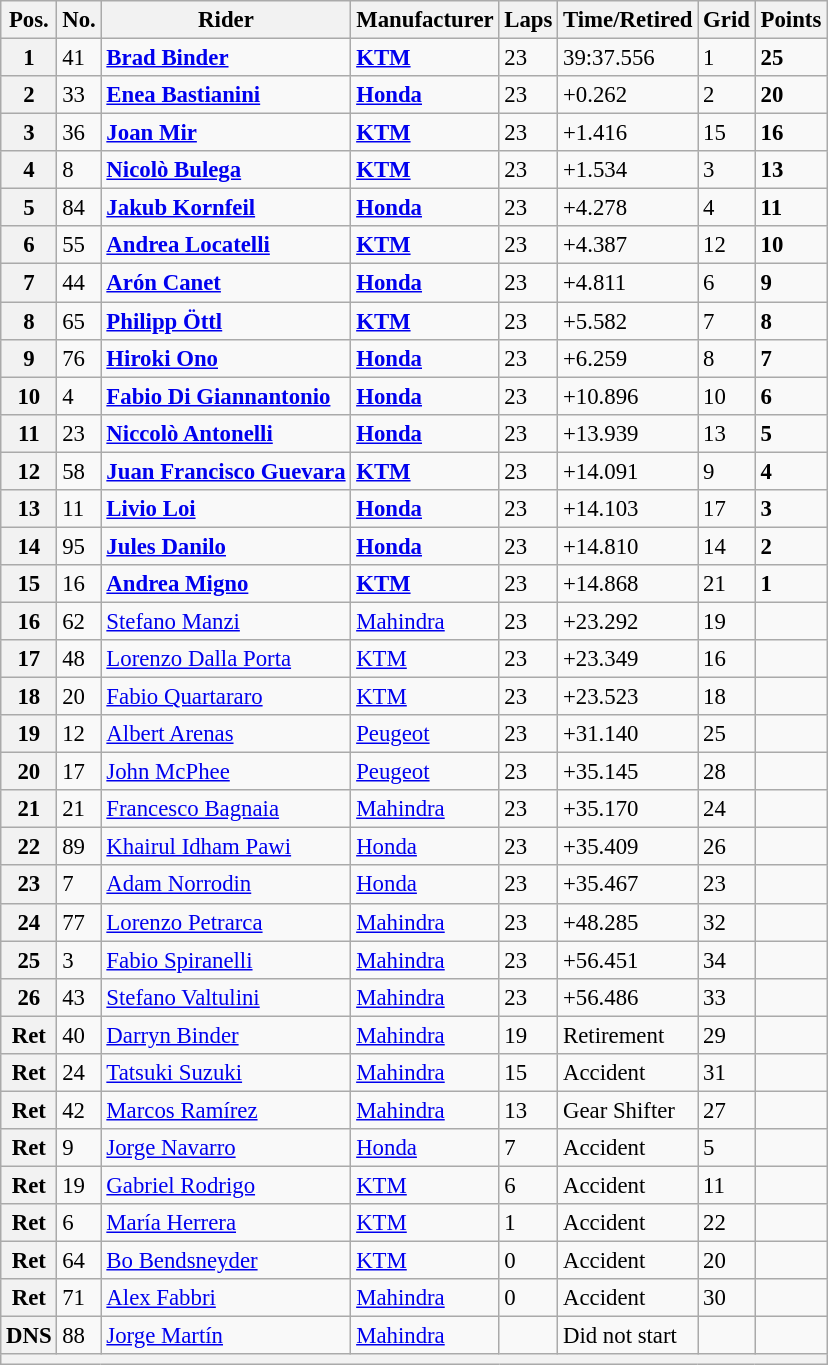<table class="wikitable" style="font-size: 95%;">
<tr>
<th>Pos.</th>
<th>No.</th>
<th>Rider</th>
<th>Manufacturer</th>
<th>Laps</th>
<th>Time/Retired</th>
<th>Grid</th>
<th>Points</th>
</tr>
<tr>
<th>1</th>
<td>41</td>
<td> <strong><a href='#'>Brad Binder</a></strong></td>
<td><strong><a href='#'>KTM</a></strong></td>
<td>23</td>
<td>39:37.556</td>
<td>1</td>
<td><strong>25</strong></td>
</tr>
<tr>
<th>2</th>
<td>33</td>
<td> <strong><a href='#'>Enea Bastianini</a></strong></td>
<td><strong><a href='#'>Honda</a></strong></td>
<td>23</td>
<td>+0.262</td>
<td>2</td>
<td><strong>20</strong></td>
</tr>
<tr>
<th>3</th>
<td>36</td>
<td> <strong><a href='#'>Joan Mir</a></strong></td>
<td><strong><a href='#'>KTM</a></strong></td>
<td>23</td>
<td>+1.416</td>
<td>15</td>
<td><strong>16</strong></td>
</tr>
<tr>
<th>4</th>
<td>8</td>
<td> <strong><a href='#'>Nicolò Bulega</a></strong></td>
<td><strong><a href='#'>KTM</a></strong></td>
<td>23</td>
<td>+1.534</td>
<td>3</td>
<td><strong>13</strong></td>
</tr>
<tr>
<th>5</th>
<td>84</td>
<td> <strong><a href='#'>Jakub Kornfeil</a></strong></td>
<td><strong><a href='#'>Honda</a></strong></td>
<td>23</td>
<td>+4.278</td>
<td>4</td>
<td><strong>11</strong></td>
</tr>
<tr>
<th>6</th>
<td>55</td>
<td> <strong><a href='#'>Andrea Locatelli</a></strong></td>
<td><strong><a href='#'>KTM</a></strong></td>
<td>23</td>
<td>+4.387</td>
<td>12</td>
<td><strong>10</strong></td>
</tr>
<tr>
<th>7</th>
<td>44</td>
<td> <strong><a href='#'>Arón Canet</a></strong></td>
<td><strong><a href='#'>Honda</a></strong></td>
<td>23</td>
<td>+4.811</td>
<td>6</td>
<td><strong>9</strong></td>
</tr>
<tr>
<th>8</th>
<td>65</td>
<td> <strong><a href='#'>Philipp Öttl</a></strong></td>
<td><strong><a href='#'>KTM</a></strong></td>
<td>23</td>
<td>+5.582</td>
<td>7</td>
<td><strong>8</strong></td>
</tr>
<tr>
<th>9</th>
<td>76</td>
<td> <strong><a href='#'>Hiroki Ono</a></strong></td>
<td><strong><a href='#'>Honda</a></strong></td>
<td>23</td>
<td>+6.259</td>
<td>8</td>
<td><strong>7</strong></td>
</tr>
<tr>
<th>10</th>
<td>4</td>
<td> <strong><a href='#'>Fabio Di Giannantonio</a></strong></td>
<td><strong><a href='#'>Honda</a></strong></td>
<td>23</td>
<td>+10.896</td>
<td>10</td>
<td><strong>6</strong></td>
</tr>
<tr>
<th>11</th>
<td>23</td>
<td> <strong><a href='#'>Niccolò Antonelli</a></strong></td>
<td><strong><a href='#'>Honda</a></strong></td>
<td>23</td>
<td>+13.939</td>
<td>13</td>
<td><strong>5</strong></td>
</tr>
<tr>
<th>12</th>
<td>58</td>
<td> <strong><a href='#'>Juan Francisco Guevara</a></strong></td>
<td><strong><a href='#'>KTM</a></strong></td>
<td>23</td>
<td>+14.091</td>
<td>9</td>
<td><strong>4</strong></td>
</tr>
<tr>
<th>13</th>
<td>11</td>
<td> <strong><a href='#'>Livio Loi</a></strong></td>
<td><strong><a href='#'>Honda</a></strong></td>
<td>23</td>
<td>+14.103</td>
<td>17</td>
<td><strong>3</strong></td>
</tr>
<tr>
<th>14</th>
<td>95</td>
<td> <strong><a href='#'>Jules Danilo</a></strong></td>
<td><strong><a href='#'>Honda</a></strong></td>
<td>23</td>
<td>+14.810</td>
<td>14</td>
<td><strong>2</strong></td>
</tr>
<tr>
<th>15</th>
<td>16</td>
<td> <strong><a href='#'>Andrea Migno</a></strong></td>
<td><strong><a href='#'>KTM</a></strong></td>
<td>23</td>
<td>+14.868</td>
<td>21</td>
<td><strong>1</strong></td>
</tr>
<tr>
<th>16</th>
<td>62</td>
<td> <a href='#'>Stefano Manzi</a></td>
<td><a href='#'>Mahindra</a></td>
<td>23</td>
<td>+23.292</td>
<td>19</td>
<td></td>
</tr>
<tr>
<th>17</th>
<td>48</td>
<td> <a href='#'>Lorenzo Dalla Porta</a></td>
<td><a href='#'>KTM</a></td>
<td>23</td>
<td>+23.349</td>
<td>16</td>
<td></td>
</tr>
<tr>
<th>18</th>
<td>20</td>
<td> <a href='#'>Fabio Quartararo</a></td>
<td><a href='#'>KTM</a></td>
<td>23</td>
<td>+23.523</td>
<td>18</td>
<td></td>
</tr>
<tr>
<th>19</th>
<td>12</td>
<td> <a href='#'>Albert Arenas</a></td>
<td><a href='#'>Peugeot</a></td>
<td>23</td>
<td>+31.140</td>
<td>25</td>
<td></td>
</tr>
<tr>
<th>20</th>
<td>17</td>
<td> <a href='#'>John McPhee</a></td>
<td><a href='#'>Peugeot</a></td>
<td>23</td>
<td>+35.145</td>
<td>28</td>
<td></td>
</tr>
<tr>
<th>21</th>
<td>21</td>
<td> <a href='#'>Francesco Bagnaia</a></td>
<td><a href='#'>Mahindra</a></td>
<td>23</td>
<td>+35.170</td>
<td>24</td>
<td></td>
</tr>
<tr>
<th>22</th>
<td>89</td>
<td> <a href='#'>Khairul Idham Pawi</a></td>
<td><a href='#'>Honda</a></td>
<td>23</td>
<td>+35.409</td>
<td>26</td>
<td></td>
</tr>
<tr>
<th>23</th>
<td>7</td>
<td> <a href='#'>Adam Norrodin</a></td>
<td><a href='#'>Honda</a></td>
<td>23</td>
<td>+35.467</td>
<td>23</td>
<td></td>
</tr>
<tr>
<th>24</th>
<td>77</td>
<td> <a href='#'>Lorenzo Petrarca</a></td>
<td><a href='#'>Mahindra</a></td>
<td>23</td>
<td>+48.285</td>
<td>32</td>
<td></td>
</tr>
<tr>
<th>25</th>
<td>3</td>
<td> <a href='#'>Fabio Spiranelli</a></td>
<td><a href='#'>Mahindra</a></td>
<td>23</td>
<td>+56.451</td>
<td>34</td>
<td></td>
</tr>
<tr>
<th>26</th>
<td>43</td>
<td> <a href='#'>Stefano Valtulini</a></td>
<td><a href='#'>Mahindra</a></td>
<td>23</td>
<td>+56.486</td>
<td>33</td>
<td></td>
</tr>
<tr>
<th>Ret</th>
<td>40</td>
<td> <a href='#'>Darryn Binder</a></td>
<td><a href='#'>Mahindra</a></td>
<td>19</td>
<td>Retirement</td>
<td>29</td>
<td></td>
</tr>
<tr>
<th>Ret</th>
<td>24</td>
<td> <a href='#'>Tatsuki Suzuki</a></td>
<td><a href='#'>Mahindra</a></td>
<td>15</td>
<td>Accident</td>
<td>31</td>
<td></td>
</tr>
<tr>
<th>Ret</th>
<td>42</td>
<td> <a href='#'>Marcos Ramírez</a></td>
<td><a href='#'>Mahindra</a></td>
<td>13</td>
<td>Gear Shifter</td>
<td>27</td>
<td></td>
</tr>
<tr>
<th>Ret</th>
<td>9</td>
<td> <a href='#'>Jorge Navarro</a></td>
<td><a href='#'>Honda</a></td>
<td>7</td>
<td>Accident</td>
<td>5</td>
<td></td>
</tr>
<tr>
<th>Ret</th>
<td>19</td>
<td> <a href='#'>Gabriel Rodrigo</a></td>
<td><a href='#'>KTM</a></td>
<td>6</td>
<td>Accident</td>
<td>11</td>
<td></td>
</tr>
<tr>
<th>Ret</th>
<td>6</td>
<td> <a href='#'>María Herrera</a></td>
<td><a href='#'>KTM</a></td>
<td>1</td>
<td>Accident</td>
<td>22</td>
<td></td>
</tr>
<tr>
<th>Ret</th>
<td>64</td>
<td> <a href='#'>Bo Bendsneyder</a></td>
<td><a href='#'>KTM</a></td>
<td>0</td>
<td>Accident</td>
<td>20</td>
<td></td>
</tr>
<tr>
<th>Ret</th>
<td>71</td>
<td> <a href='#'>Alex Fabbri</a></td>
<td><a href='#'>Mahindra</a></td>
<td>0</td>
<td>Accident</td>
<td>30</td>
<td></td>
</tr>
<tr>
<th>DNS</th>
<td>88</td>
<td> <a href='#'>Jorge Martín</a></td>
<td><a href='#'>Mahindra</a></td>
<td></td>
<td>Did not start</td>
<td></td>
<td></td>
</tr>
<tr>
<th colspan=8></th>
</tr>
</table>
